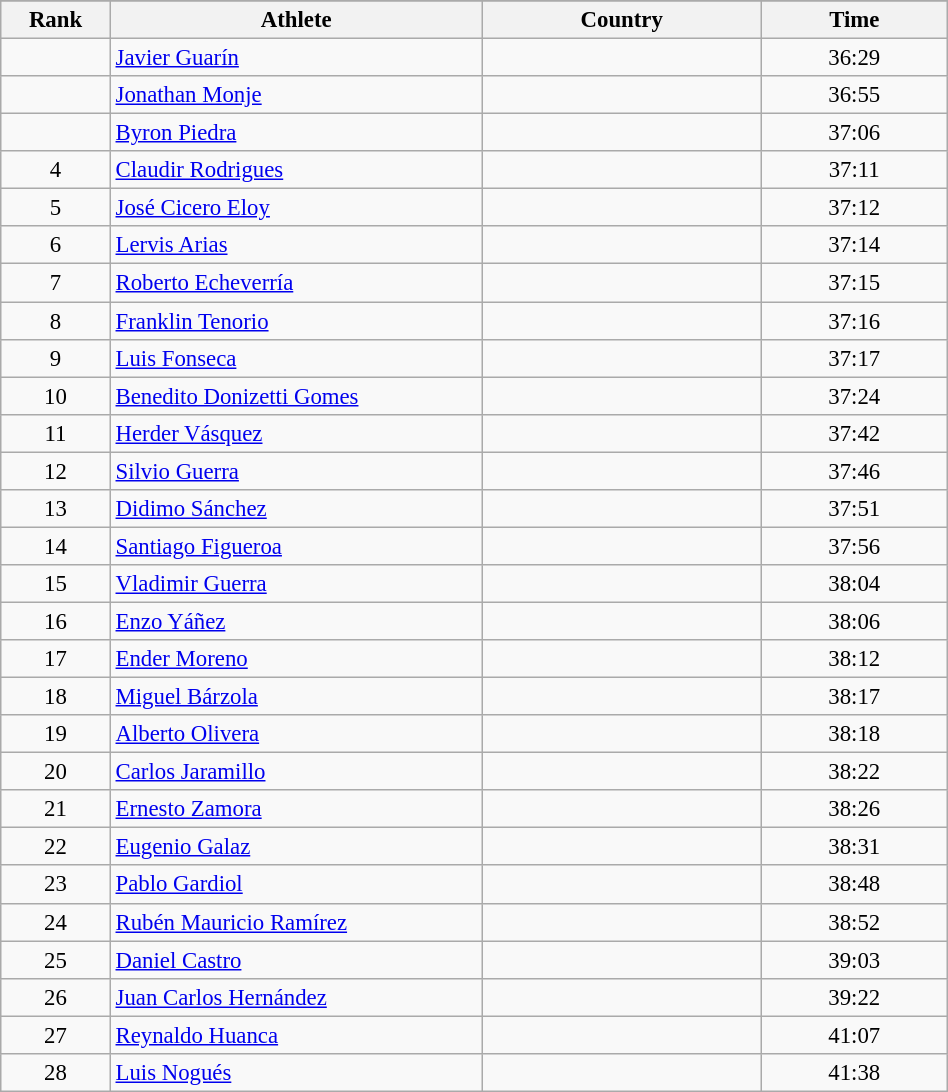<table class="wikitable sortable" style=" text-align:center; font-size:95%;" width="50%">
<tr>
</tr>
<tr>
<th width=5%>Rank</th>
<th width=20%>Athlete</th>
<th width=15%>Country</th>
<th width=10%>Time</th>
</tr>
<tr>
<td align=center></td>
<td align=left><a href='#'>Javier Guarín</a></td>
<td align=left></td>
<td>36:29</td>
</tr>
<tr>
<td align=center></td>
<td align=left><a href='#'>Jonathan Monje</a></td>
<td align=left></td>
<td>36:55</td>
</tr>
<tr>
<td align=center></td>
<td align=left><a href='#'>Byron Piedra</a></td>
<td align=left></td>
<td>37:06</td>
</tr>
<tr>
<td align=center>4</td>
<td align=left><a href='#'>Claudir Rodrigues</a></td>
<td align=left></td>
<td>37:11</td>
</tr>
<tr>
<td align=center>5</td>
<td align=left><a href='#'>José Cicero Eloy</a></td>
<td align=left></td>
<td>37:12</td>
</tr>
<tr>
<td align=center>6</td>
<td align=left><a href='#'>Lervis Arias</a></td>
<td align=left></td>
<td>37:14</td>
</tr>
<tr>
<td align=center>7</td>
<td align=left><a href='#'>Roberto Echeverría</a></td>
<td align=left></td>
<td>37:15</td>
</tr>
<tr>
<td align=center>8</td>
<td align=left><a href='#'>Franklin Tenorio</a></td>
<td align=left></td>
<td>37:16</td>
</tr>
<tr>
<td align=center>9</td>
<td align=left><a href='#'>Luis Fonseca</a></td>
<td align=left></td>
<td>37:17</td>
</tr>
<tr>
<td align=center>10</td>
<td align=left><a href='#'>Benedito Donizetti Gomes</a></td>
<td align=left></td>
<td>37:24</td>
</tr>
<tr>
<td align=center>11</td>
<td align=left><a href='#'>Herder Vásquez</a></td>
<td align=left></td>
<td>37:42</td>
</tr>
<tr>
<td align=center>12</td>
<td align=left><a href='#'>Silvio Guerra</a></td>
<td align=left></td>
<td>37:46</td>
</tr>
<tr>
<td align=center>13</td>
<td align=left><a href='#'>Didimo Sánchez</a></td>
<td align=left></td>
<td>37:51</td>
</tr>
<tr>
<td align=center>14</td>
<td align=left><a href='#'>Santiago Figueroa</a></td>
<td align=left></td>
<td>37:56</td>
</tr>
<tr>
<td align=center>15</td>
<td align=left><a href='#'>Vladimir Guerra</a></td>
<td align=left></td>
<td>38:04</td>
</tr>
<tr>
<td align=center>16</td>
<td align=left><a href='#'>Enzo Yáñez</a></td>
<td align=left></td>
<td>38:06</td>
</tr>
<tr>
<td align=center>17</td>
<td align=left><a href='#'>Ender Moreno</a></td>
<td align=left></td>
<td>38:12</td>
</tr>
<tr>
<td align=center>18</td>
<td align=left><a href='#'>Miguel Bárzola</a></td>
<td align=left></td>
<td>38:17</td>
</tr>
<tr>
<td align=center>19</td>
<td align=left><a href='#'>Alberto Olivera</a></td>
<td align=left></td>
<td>38:18</td>
</tr>
<tr>
<td align=center>20</td>
<td align=left><a href='#'>Carlos Jaramillo</a></td>
<td align=left></td>
<td>38:22</td>
</tr>
<tr>
<td align=center>21</td>
<td align=left><a href='#'>Ernesto Zamora</a></td>
<td align=left></td>
<td>38:26</td>
</tr>
<tr>
<td align=center>22</td>
<td align=left><a href='#'>Eugenio Galaz</a></td>
<td align=left></td>
<td>38:31</td>
</tr>
<tr>
<td align=center>23</td>
<td align=left><a href='#'>Pablo Gardiol</a></td>
<td align=left></td>
<td>38:48</td>
</tr>
<tr>
<td align=center>24</td>
<td align=left><a href='#'>Rubén Mauricio Ramírez</a></td>
<td align=left></td>
<td>38:52</td>
</tr>
<tr>
<td align=center>25</td>
<td align=left><a href='#'>Daniel Castro</a></td>
<td align=left></td>
<td>39:03</td>
</tr>
<tr>
<td align=center>26</td>
<td align=left><a href='#'>Juan Carlos Hernández</a></td>
<td align=left></td>
<td>39:22</td>
</tr>
<tr>
<td align=center>27</td>
<td align=left><a href='#'>Reynaldo Huanca</a></td>
<td align=left></td>
<td>41:07</td>
</tr>
<tr>
<td align=center>28</td>
<td align=left><a href='#'>Luis Nogués</a></td>
<td align=left></td>
<td>41:38</td>
</tr>
</table>
